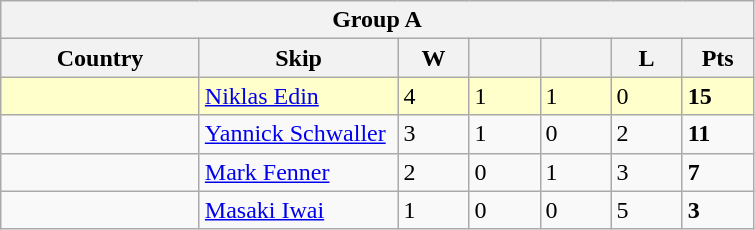<table class=wikitable>
<tr>
<th colspan=7>Group A</th>
</tr>
<tr>
<th width=125>Country</th>
<th width=125>Skip</th>
<th width=40>W</th>
<th width=40></th>
<th width=40></th>
<th width=40>L</th>
<th width=40>Pts</th>
</tr>
<tr bgcolor=#ffffcc>
<td></td>
<td><a href='#'>Niklas Edin</a></td>
<td>4</td>
<td>1</td>
<td>1</td>
<td>0</td>
<td><strong>15</strong></td>
</tr>
<tr>
<td></td>
<td><a href='#'>Yannick Schwaller</a></td>
<td>3</td>
<td>1</td>
<td>0</td>
<td>2</td>
<td><strong>11</strong></td>
</tr>
<tr>
<td></td>
<td><a href='#'>Mark Fenner</a></td>
<td>2</td>
<td>0</td>
<td>1</td>
<td>3</td>
<td><strong>7</strong></td>
</tr>
<tr>
<td></td>
<td><a href='#'>Masaki Iwai</a></td>
<td>1</td>
<td>0</td>
<td>0</td>
<td>5</td>
<td><strong>3</strong></td>
</tr>
</table>
